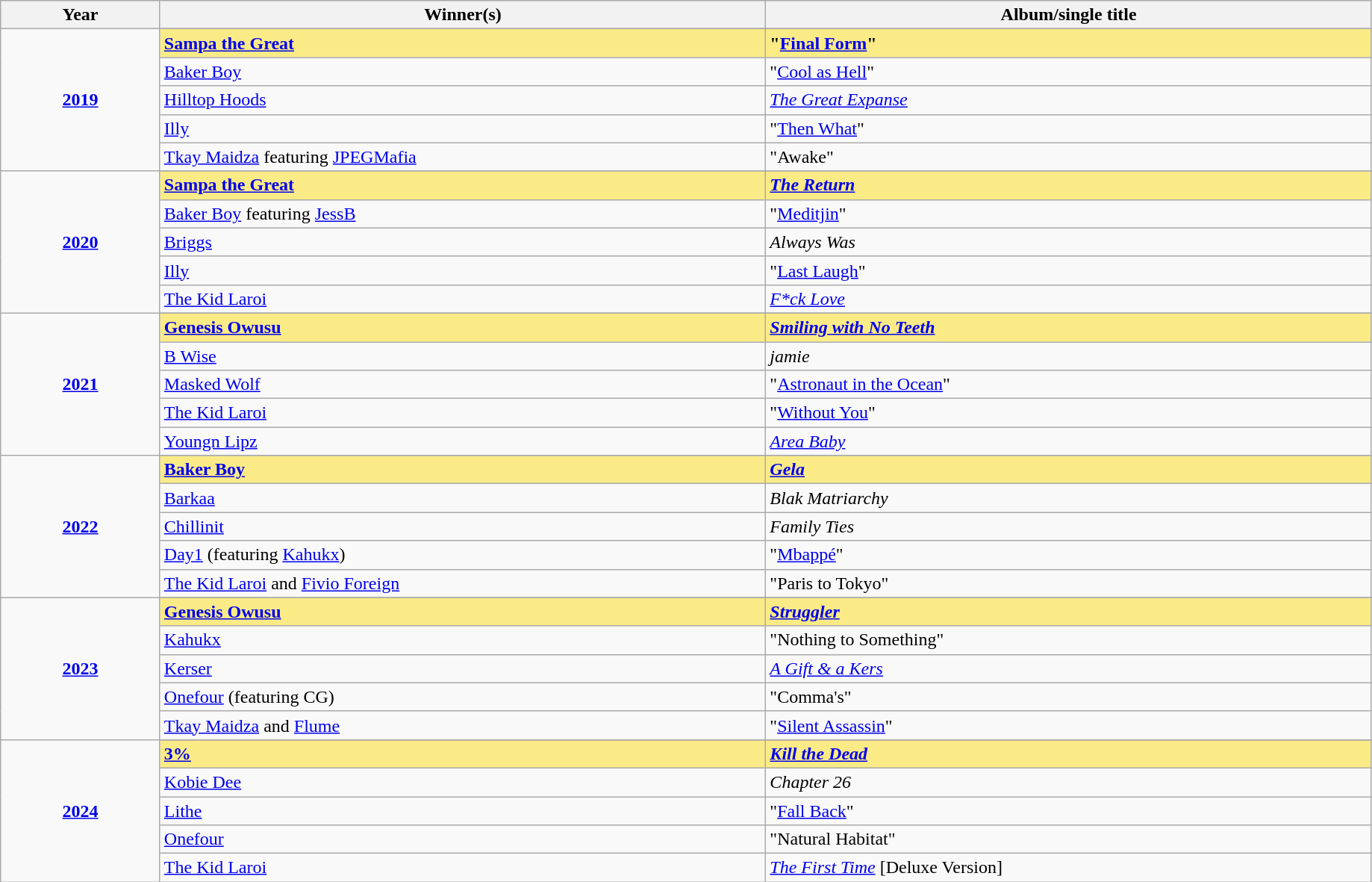<table class="sortable wikitable">
<tr>
<th width="5%">Year</th>
<th width="19%">Winner(s)</th>
<th width="19%">Album/single title</th>
</tr>
<tr>
<td rowspan="6" align="center"><strong><a href='#'>2019</a></strong><br></td>
</tr>
<tr style="background:#FAEB86">
<td><strong><a href='#'>Sampa the Great</a></strong></td>
<td><strong>"<a href='#'>Final Form</a>"</strong></td>
</tr>
<tr>
<td><a href='#'>Baker Boy</a></td>
<td>"<a href='#'>Cool as Hell</a>"</td>
</tr>
<tr>
<td><a href='#'>Hilltop Hoods</a></td>
<td><em><a href='#'>The Great Expanse</a></em></td>
</tr>
<tr>
<td><a href='#'>Illy</a></td>
<td>"<a href='#'>Then What</a>"</td>
</tr>
<tr>
<td><a href='#'>Tkay Maidza</a> featuring <a href='#'>JPEGMafia</a></td>
<td>"Awake"</td>
</tr>
<tr>
<td rowspan="6" align="center"><strong><a href='#'>2020</a></strong><br></td>
</tr>
<tr style="background:#FAEB86">
<td><strong><a href='#'>Sampa the Great</a></strong></td>
<td><strong><em><a href='#'>The Return</a></em></strong></td>
</tr>
<tr>
<td><a href='#'>Baker Boy</a> featuring <a href='#'>JessB</a></td>
<td>"<a href='#'>Meditjin</a>"</td>
</tr>
<tr>
<td><a href='#'>Briggs</a></td>
<td><em>Always Was</em></td>
</tr>
<tr>
<td><a href='#'>Illy</a></td>
<td>"<a href='#'>Last Laugh</a>"</td>
</tr>
<tr>
<td><a href='#'>The Kid Laroi</a></td>
<td><em><a href='#'>F*ck Love</a></em></td>
</tr>
<tr>
<td rowspan="6" align="center"><strong><a href='#'>2021</a></strong><br></td>
</tr>
<tr style="background:#FAEB86">
<td><strong><a href='#'>Genesis Owusu</a></strong></td>
<td><strong><em><a href='#'>Smiling with No Teeth</a></em></strong></td>
</tr>
<tr>
<td><a href='#'>B Wise</a></td>
<td><em>jamie</em></td>
</tr>
<tr>
<td><a href='#'>Masked Wolf</a></td>
<td>"<a href='#'>Astronaut in the Ocean</a>"</td>
</tr>
<tr>
<td><a href='#'>The Kid Laroi</a></td>
<td>"<a href='#'>Without You</a>"</td>
</tr>
<tr>
<td><a href='#'>Youngn Lipz</a></td>
<td><em><a href='#'>Area Baby</a></em></td>
</tr>
<tr>
<td rowspan="6" align="center"><strong><a href='#'>2022</a></strong><br></td>
</tr>
<tr style="background:#FAEB86">
<td><strong><a href='#'>Baker Boy</a></strong></td>
<td><strong><em><a href='#'>Gela</a></em></strong></td>
</tr>
<tr>
<td><a href='#'>Barkaa</a></td>
<td><em>Blak Matriarchy</em></td>
</tr>
<tr>
<td><a href='#'>Chillinit</a></td>
<td><em>Family Ties</em></td>
</tr>
<tr>
<td><a href='#'>Day1</a> (featuring <a href='#'>Kahukx</a>)</td>
<td>"<a href='#'>Mbappé</a>"</td>
</tr>
<tr>
<td><a href='#'>The Kid Laroi</a> and <a href='#'>Fivio Foreign</a></td>
<td>"Paris to Tokyo"</td>
</tr>
<tr>
<td rowspan="6" align="center"><strong><a href='#'>2023</a></strong><br></td>
</tr>
<tr style="background:#FAEB86">
<td><strong><a href='#'>Genesis Owusu</a></strong></td>
<td><strong><em><a href='#'>Struggler</a></em></strong></td>
</tr>
<tr>
<td><a href='#'>Kahukx</a></td>
<td>"Nothing to Something"</td>
</tr>
<tr>
<td><a href='#'>Kerser</a></td>
<td><em><a href='#'>A Gift & a Kers</a></em></td>
</tr>
<tr>
<td><a href='#'>Onefour</a> (featuring CG)</td>
<td>"Comma's"</td>
</tr>
<tr>
<td><a href='#'>Tkay Maidza</a> and <a href='#'>Flume</a></td>
<td>"<a href='#'>Silent Assassin</a>"</td>
</tr>
<tr>
<td rowspan="6" align="center"><strong><a href='#'>2024</a></strong><br></td>
</tr>
<tr style="background:#FAEB86">
<td><strong><a href='#'>3%</a></strong></td>
<td><strong><em><a href='#'>Kill the Dead</a></em></strong></td>
</tr>
<tr>
<td><a href='#'>Kobie Dee</a></td>
<td><em>Chapter 26</em></td>
</tr>
<tr>
<td><a href='#'>Lithe</a></td>
<td>"<a href='#'>Fall Back</a>"</td>
</tr>
<tr>
<td><a href='#'>Onefour</a></td>
<td>"Natural Habitat"</td>
</tr>
<tr>
<td><a href='#'>The Kid Laroi</a></td>
<td><em><a href='#'>The First Time</a></em> [Deluxe Version]</td>
</tr>
</table>
